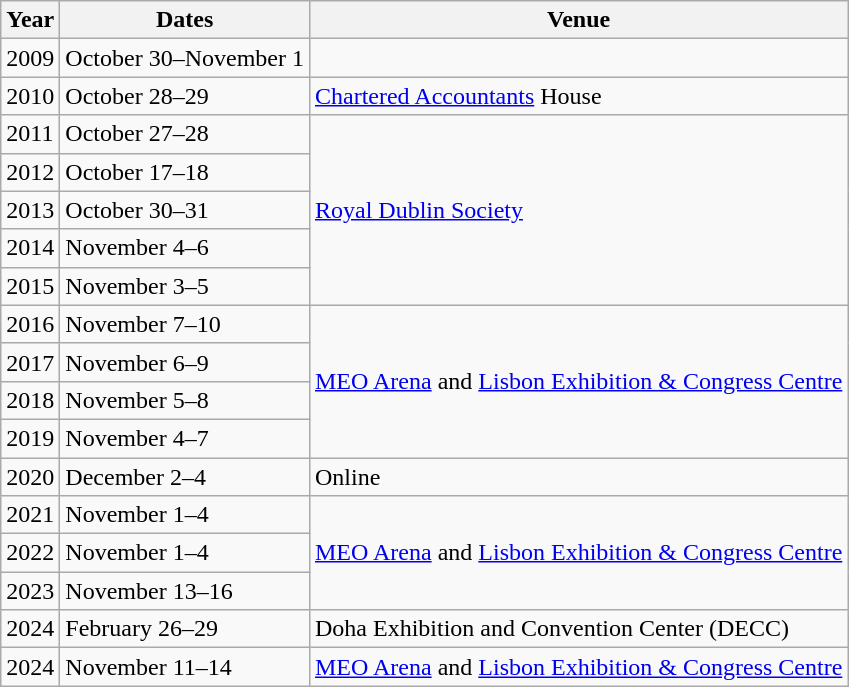<table class="wikitable">
<tr>
<th>Year</th>
<th>Dates</th>
<th>Venue</th>
</tr>
<tr>
<td>2009</td>
<td>October 30–November 1</td>
<td></td>
</tr>
<tr>
<td>2010</td>
<td>October 28–29</td>
<td><a href='#'>Chartered Accountants</a> House</td>
</tr>
<tr>
<td>2011</td>
<td>October 27–28</td>
<td rowspan="5"><a href='#'>Royal Dublin Society</a></td>
</tr>
<tr>
<td>2012</td>
<td>October 17–18</td>
</tr>
<tr>
<td>2013</td>
<td>October 30–31</td>
</tr>
<tr>
<td>2014</td>
<td>November 4–6</td>
</tr>
<tr>
<td>2015</td>
<td>November 3–5</td>
</tr>
<tr>
<td>2016</td>
<td>November 7–10</td>
<td rowspan="4"><a href='#'>MEO Arena</a> and <a href='#'>Lisbon Exhibition & Congress Centre</a></td>
</tr>
<tr>
<td>2017</td>
<td>November 6–9</td>
</tr>
<tr>
<td>2018</td>
<td>November 5–8</td>
</tr>
<tr>
<td>2019</td>
<td>November 4–7</td>
</tr>
<tr>
<td>2020</td>
<td>December 2–4</td>
<td>Online</td>
</tr>
<tr>
<td>2021</td>
<td>November 1–4</td>
<td rowspan="3"><a href='#'>MEO Arena</a> and <a href='#'>Lisbon Exhibition & Congress Centre</a></td>
</tr>
<tr>
<td>2022</td>
<td>November 1–4</td>
</tr>
<tr>
<td>2023</td>
<td>November 13–16</td>
</tr>
<tr>
<td>2024</td>
<td>February 26–29</td>
<td>Doha Exhibition and Convention Center (DECC)</td>
</tr>
<tr>
<td>2024</td>
<td>November 11–14</td>
<td><a href='#'>MEO Arena</a> and <a href='#'>Lisbon Exhibition & Congress Centre</a></td>
</tr>
</table>
